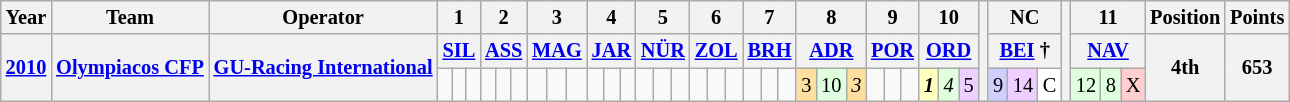<table class="wikitable" style="text-align:center; font-size:85%">
<tr>
<th>Year</th>
<th>Team</th>
<th>Operator</th>
<th colspan=3>1</th>
<th colspan=3>2</th>
<th colspan=3>3</th>
<th colspan=3>4</th>
<th colspan=3>5</th>
<th colspan=3>6</th>
<th colspan=3>7</th>
<th colspan=3>8</th>
<th colspan=3>9</th>
<th colspan=3>10</th>
<th rowspan=3></th>
<th colspan=3>NC</th>
<th rowspan=3></th>
<th colspan=3>11</th>
<th>Position</th>
<th>Points</th>
</tr>
<tr>
<th rowspan=2><a href='#'>2010</a></th>
<th rowspan=2 nowrap><a href='#'>Olympiacos CFP</a></th>
<th rowspan=2 nowrap><a href='#'>GU-Racing International</a></th>
<th colspan=3><a href='#'>SIL</a></th>
<th colspan=3><a href='#'>ASS</a></th>
<th colspan=3><a href='#'>MAG</a></th>
<th colspan=3><a href='#'>JAR</a></th>
<th colspan=3><a href='#'>NÜR</a></th>
<th colspan=3><a href='#'>ZOL</a></th>
<th colspan=3><a href='#'>BRH</a></th>
<th colspan=3><a href='#'>ADR</a></th>
<th colspan=3><a href='#'>POR</a></th>
<th colspan=3><a href='#'>ORD</a></th>
<th colspan=3><a href='#'>BEI</a> †</th>
<th colspan=3><a href='#'>NAV</a></th>
<th rowspan=2>4th</th>
<th rowspan=2>653</th>
</tr>
<tr>
<td></td>
<td></td>
<td></td>
<td></td>
<td></td>
<td></td>
<td></td>
<td></td>
<td></td>
<td></td>
<td></td>
<td></td>
<td></td>
<td></td>
<td></td>
<td></td>
<td></td>
<td></td>
<td></td>
<td></td>
<td></td>
<td style="background:#ffdf9f;">3</td>
<td style="background:#dfffdf;">10</td>
<td style="background:#ffdf9f;"><em>3</em></td>
<td></td>
<td></td>
<td></td>
<td style="background:#ffffbf;"><strong><em>1</em></strong></td>
<td style="background:#dfffdf;"><em>4</em></td>
<td style="background:#efcfff;">5</td>
<td style="background:#cfcfff;">9</td>
<td style="background:#efcfff;">14</td>
<td style="background:#ffffff;">C</td>
<td style="background:#dfffdf;">12</td>
<td style="background:#dfffdf;">8</td>
<td style="background:#ffcfcf;">X</td>
</tr>
</table>
